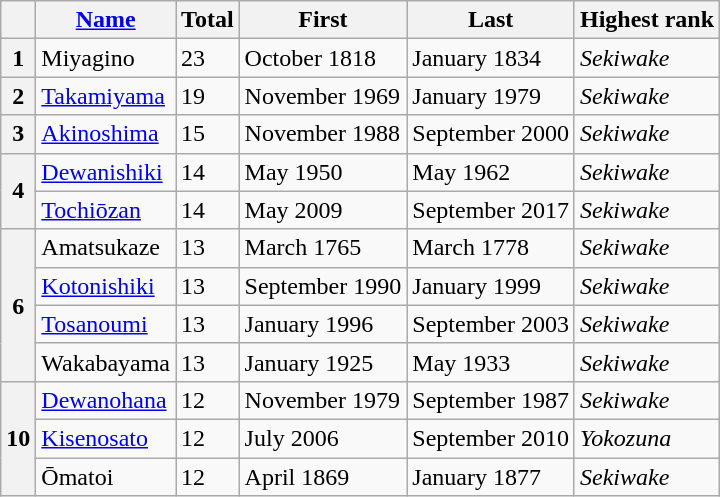<table class="wikitable">
<tr>
<th></th>
<th><a href='#'>Name</a></th>
<th>Total</th>
<th>First</th>
<th>Last</th>
<th>Highest rank</th>
</tr>
<tr>
<th>1</th>
<td>Miyagino</td>
<td>23</td>
<td>October 1818</td>
<td>January 1834</td>
<td><em>Sekiwake</em></td>
</tr>
<tr>
<th>2</th>
<td><a href='#'>Takamiyama</a></td>
<td>19</td>
<td>November 1969</td>
<td>January 1979</td>
<td><em>Sekiwake</em></td>
</tr>
<tr>
<th>3</th>
<td><a href='#'>Akinoshima</a></td>
<td>15</td>
<td>November 1988</td>
<td>September 2000</td>
<td><em>Sekiwake</em></td>
</tr>
<tr>
<th rowspan=2>4</th>
<td><a href='#'>Dewanishiki</a></td>
<td>14</td>
<td>May 1950</td>
<td>May 1962</td>
<td><em>Sekiwake</em></td>
</tr>
<tr>
<td><a href='#'>Tochiōzan</a></td>
<td>14</td>
<td>May 2009</td>
<td>September 2017</td>
<td><em>Sekiwake</em></td>
</tr>
<tr>
<th rowspan=4>6</th>
<td>Amatsukaze</td>
<td>13</td>
<td>March 1765</td>
<td>March 1778</td>
<td><em>Sekiwake</em></td>
</tr>
<tr>
<td><a href='#'>Kotonishiki</a></td>
<td>13</td>
<td>September 1990</td>
<td>January 1999</td>
<td><em>Sekiwake</em></td>
</tr>
<tr>
<td><a href='#'>Tosanoumi</a></td>
<td>13</td>
<td>January 1996</td>
<td>September 2003</td>
<td><em>Sekiwake</em></td>
</tr>
<tr>
<td>Wakabayama</td>
<td>13</td>
<td>January 1925</td>
<td>May 1933</td>
<td><em>Sekiwake</em></td>
</tr>
<tr>
<th rowspan=3>10</th>
<td><a href='#'>Dewanohana</a></td>
<td>12</td>
<td>November 1979</td>
<td>September 1987</td>
<td><em>Sekiwake</em></td>
</tr>
<tr>
<td><a href='#'>Kisenosato</a></td>
<td>12</td>
<td>July 2006</td>
<td>September 2010</td>
<td><em>Yokozuna</em></td>
</tr>
<tr>
<td>Ōmatoi</td>
<td>12</td>
<td>April 1869</td>
<td>January 1877</td>
<td><em>Sekiwake</em></td>
</tr>
</table>
